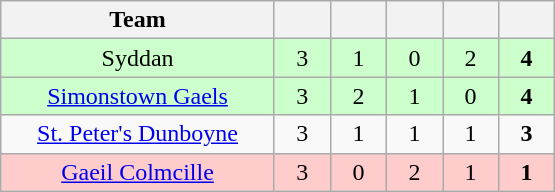<table class="wikitable" style="text-align:center">
<tr>
<th width="175">Team</th>
<th width="30"></th>
<th width="30"></th>
<th width="30"></th>
<th width="30"></th>
<th width="30"></th>
</tr>
<tr style="background:#cfc;">
<td>Syddan</td>
<td>3</td>
<td>1</td>
<td>0</td>
<td>2</td>
<td><strong>4</strong></td>
</tr>
<tr style="background:#cfc;">
<td><a href='#'>Simonstown Gaels</a></td>
<td>3</td>
<td>2</td>
<td>1</td>
<td>0</td>
<td><strong>4</strong></td>
</tr>
<tr>
<td><a href='#'>St. Peter's Dunboyne</a></td>
<td>3</td>
<td>1</td>
<td>1</td>
<td>1</td>
<td><strong>3</strong></td>
</tr>
<tr style="background:#fcc;">
<td><a href='#'>Gaeil Colmcille</a></td>
<td>3</td>
<td>0</td>
<td>2</td>
<td>1</td>
<td><strong>1</strong></td>
</tr>
</table>
